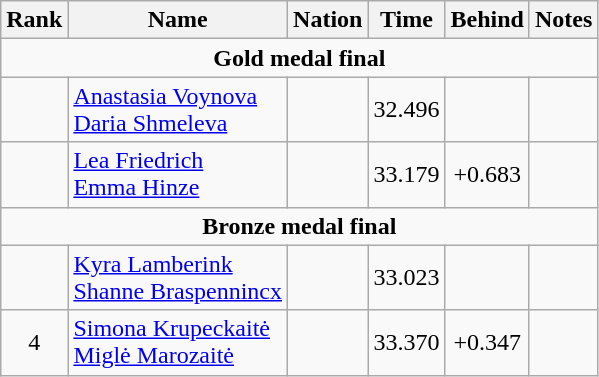<table class="wikitable" style="text-align:center">
<tr>
<th>Rank</th>
<th>Name</th>
<th>Nation</th>
<th>Time</th>
<th>Behind</th>
<th>Notes</th>
</tr>
<tr>
<td colspan=6><strong>Gold medal final</strong></td>
</tr>
<tr>
<td></td>
<td align=left><a href='#'>Anastasia Voynova</a><br><a href='#'>Daria Shmeleva</a></td>
<td align=left></td>
<td>32.496</td>
<td></td>
<td></td>
</tr>
<tr>
<td></td>
<td align=left><a href='#'>Lea Friedrich</a><br><a href='#'>Emma Hinze</a></td>
<td align=left></td>
<td>33.179</td>
<td>+0.683</td>
<td></td>
</tr>
<tr>
<td colspan=6><strong>Bronze medal final</strong></td>
</tr>
<tr>
<td></td>
<td align=left><a href='#'>Kyra Lamberink</a><br><a href='#'>Shanne Braspennincx</a></td>
<td align=left></td>
<td>33.023</td>
<td></td>
<td></td>
</tr>
<tr>
<td>4</td>
<td align=left><a href='#'>Simona Krupeckaitė</a><br><a href='#'>Miglė Marozaitė</a></td>
<td align=left></td>
<td>33.370</td>
<td>+0.347</td>
<td></td>
</tr>
</table>
